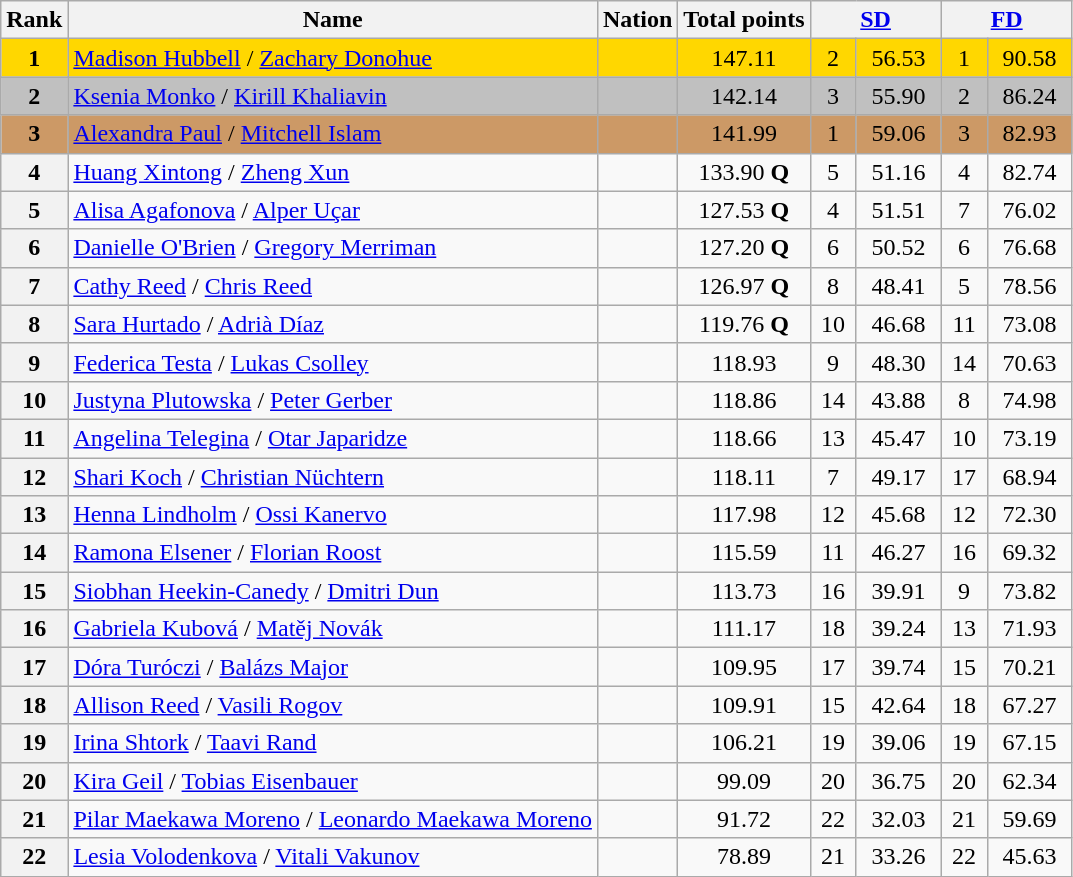<table class="wikitable sortable">
<tr>
<th>Rank</th>
<th>Name</th>
<th>Nation</th>
<th>Total points</th>
<th colspan="2" width="80px"><a href='#'>SD</a></th>
<th colspan="2" width="80px"><a href='#'>FD</a></th>
</tr>
<tr bgcolor="gold">
<td align="center"><strong>1</strong></td>
<td><a href='#'>Madison Hubbell</a> / <a href='#'>Zachary Donohue</a></td>
<td></td>
<td align="center">147.11</td>
<td align="center">2</td>
<td align="center">56.53</td>
<td align="center">1</td>
<td align="center">90.58</td>
</tr>
<tr bgcolor="silver">
<td align="center"><strong>2</strong></td>
<td><a href='#'>Ksenia Monko</a> / <a href='#'>Kirill Khaliavin</a></td>
<td></td>
<td align="center">142.14</td>
<td align="center">3</td>
<td align="center">55.90</td>
<td align="center">2</td>
<td align="center">86.24</td>
</tr>
<tr bgcolor="cc9966">
<td align="center"><strong>3</strong></td>
<td><a href='#'>Alexandra Paul</a> / <a href='#'>Mitchell Islam</a></td>
<td></td>
<td align="center">141.99</td>
<td align="center">1</td>
<td align="center">59.06</td>
<td align="center">3</td>
<td align="center">82.93</td>
</tr>
<tr>
<th>4</th>
<td><a href='#'>Huang Xintong</a> / <a href='#'>Zheng Xun</a></td>
<td></td>
<td align="center">133.90 <strong>Q</strong></td>
<td align="center">5</td>
<td align="center">51.16</td>
<td align="center">4</td>
<td align="center">82.74</td>
</tr>
<tr>
<th>5</th>
<td><a href='#'>Alisa Agafonova</a> / <a href='#'>Alper Uçar</a></td>
<td></td>
<td align="center">127.53 <strong>Q</strong></td>
<td align="center">4</td>
<td align="center">51.51</td>
<td align="center">7</td>
<td align="center">76.02</td>
</tr>
<tr>
<th>6</th>
<td><a href='#'>Danielle O'Brien</a> / <a href='#'>Gregory Merriman</a></td>
<td></td>
<td align="center">127.20 <strong>Q</strong></td>
<td align="center">6</td>
<td align="center">50.52</td>
<td align="center">6</td>
<td align="center">76.68</td>
</tr>
<tr>
<th>7</th>
<td><a href='#'>Cathy Reed</a> / <a href='#'>Chris Reed</a></td>
<td></td>
<td align="center">126.97 <strong>Q</strong></td>
<td align="center">8</td>
<td align="center">48.41</td>
<td align="center">5</td>
<td align="center">78.56</td>
</tr>
<tr>
<th>8</th>
<td><a href='#'>Sara Hurtado</a> / <a href='#'>Adrià Díaz</a></td>
<td></td>
<td align="center">119.76 <strong>Q</strong></td>
<td align="center">10</td>
<td align="center">46.68</td>
<td align="center">11</td>
<td align="center">73.08</td>
</tr>
<tr>
<th>9</th>
<td><a href='#'>Federica Testa</a> / <a href='#'>Lukas Csolley</a></td>
<td></td>
<td align="center">118.93</td>
<td align="center">9</td>
<td align="center">48.30</td>
<td align="center">14</td>
<td align="center">70.63</td>
</tr>
<tr>
<th>10</th>
<td><a href='#'>Justyna Plutowska</a> / <a href='#'>Peter Gerber</a></td>
<td></td>
<td align="center">118.86</td>
<td align="center">14</td>
<td align="center">43.88</td>
<td align="center">8</td>
<td align="center">74.98</td>
</tr>
<tr>
<th>11</th>
<td><a href='#'>Angelina Telegina</a> / <a href='#'>Otar Japaridze</a></td>
<td></td>
<td align="center">118.66</td>
<td align="center">13</td>
<td align="center">45.47</td>
<td align="center">10</td>
<td align="center">73.19</td>
</tr>
<tr>
<th>12</th>
<td><a href='#'>Shari Koch</a> / <a href='#'>Christian Nüchtern</a></td>
<td></td>
<td align="center">118.11</td>
<td align="center">7</td>
<td align="center">49.17</td>
<td align="center">17</td>
<td align="center">68.94</td>
</tr>
<tr>
<th>13</th>
<td><a href='#'>Henna Lindholm</a> / <a href='#'>Ossi Kanervo</a></td>
<td></td>
<td align="center">117.98</td>
<td align="center">12</td>
<td align="center">45.68</td>
<td align="center">12</td>
<td align="center">72.30</td>
</tr>
<tr>
<th>14</th>
<td><a href='#'>Ramona Elsener</a> / <a href='#'>Florian Roost</a></td>
<td></td>
<td align="center">115.59</td>
<td align="center">11</td>
<td align="center">46.27</td>
<td align="center">16</td>
<td align="center">69.32</td>
</tr>
<tr>
<th>15</th>
<td><a href='#'>Siobhan Heekin-Canedy</a> / <a href='#'>Dmitri Dun</a></td>
<td></td>
<td align="center">113.73</td>
<td align="center">16</td>
<td align="center">39.91</td>
<td align="center">9</td>
<td align="center">73.82</td>
</tr>
<tr>
<th>16</th>
<td><a href='#'>Gabriela Kubová</a> / <a href='#'>Matěj Novák</a></td>
<td></td>
<td align="center">111.17</td>
<td align="center">18</td>
<td align="center">39.24</td>
<td align="center">13</td>
<td align="center">71.93</td>
</tr>
<tr>
<th>17</th>
<td><a href='#'>Dóra Turóczi</a> / <a href='#'>Balázs Major</a></td>
<td></td>
<td align="center">109.95</td>
<td align="center">17</td>
<td align="center">39.74</td>
<td align="center">15</td>
<td align="center">70.21</td>
</tr>
<tr>
<th>18</th>
<td><a href='#'>Allison Reed</a> / <a href='#'>Vasili Rogov</a></td>
<td></td>
<td align="center">109.91</td>
<td align="center">15</td>
<td align="center">42.64</td>
<td align="center">18</td>
<td align="center">67.27</td>
</tr>
<tr>
<th>19</th>
<td><a href='#'>Irina Shtork</a> / <a href='#'>Taavi Rand</a></td>
<td></td>
<td align="center">106.21</td>
<td align="center">19</td>
<td align="center">39.06</td>
<td align="center">19</td>
<td align="center">67.15</td>
</tr>
<tr>
<th>20</th>
<td><a href='#'>Kira Geil</a> / <a href='#'>Tobias Eisenbauer</a></td>
<td></td>
<td align="center">99.09</td>
<td align="center">20</td>
<td align="center">36.75</td>
<td align="center">20</td>
<td align="center">62.34</td>
</tr>
<tr>
<th>21</th>
<td><a href='#'>Pilar Maekawa Moreno</a> / <a href='#'>Leonardo Maekawa Moreno</a></td>
<td></td>
<td align="center">91.72</td>
<td align="center">22</td>
<td align="center">32.03</td>
<td align="center">21</td>
<td align="center">59.69</td>
</tr>
<tr>
<th>22</th>
<td><a href='#'>Lesia Volodenkova</a> / <a href='#'>Vitali Vakunov</a></td>
<td></td>
<td align="center">78.89</td>
<td align="center">21</td>
<td align="center">33.26</td>
<td align="center">22</td>
<td align="center">45.63</td>
</tr>
</table>
